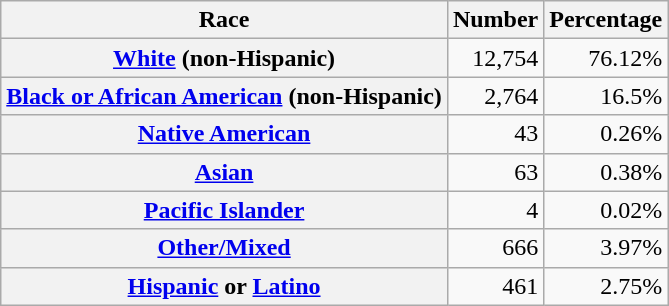<table class="wikitable" style="text-align:right">
<tr>
<th scope="col">Race</th>
<th scope="col">Number</th>
<th scope="col">Percentage</th>
</tr>
<tr>
<th scope="row"><a href='#'>White</a> (non-Hispanic)</th>
<td>12,754</td>
<td>76.12%</td>
</tr>
<tr>
<th scope="row"><a href='#'>Black or African American</a> (non-Hispanic)</th>
<td>2,764</td>
<td>16.5%</td>
</tr>
<tr>
<th scope="row"><a href='#'>Native American</a></th>
<td>43</td>
<td>0.26%</td>
</tr>
<tr>
<th scope="row"><a href='#'>Asian</a></th>
<td>63</td>
<td>0.38%</td>
</tr>
<tr>
<th scope="row"><a href='#'>Pacific Islander</a></th>
<td>4</td>
<td>0.02%</td>
</tr>
<tr>
<th scope="row"><a href='#'>Other/Mixed</a></th>
<td>666</td>
<td>3.97%</td>
</tr>
<tr>
<th scope="row"><a href='#'>Hispanic</a> or <a href='#'>Latino</a></th>
<td>461</td>
<td>2.75%</td>
</tr>
</table>
